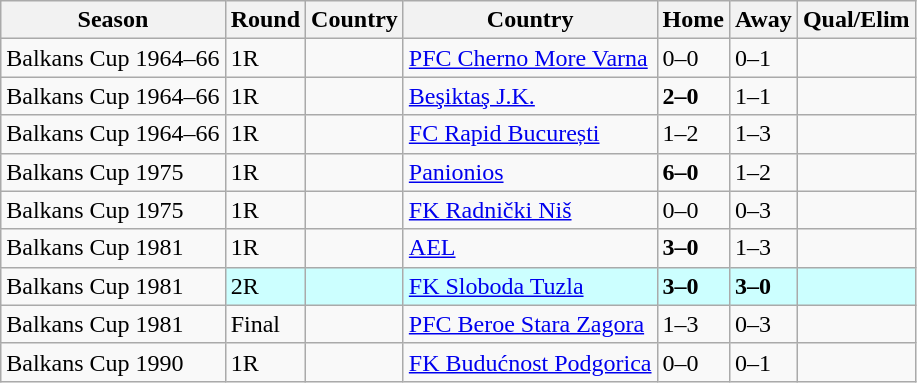<table class="wikitable">
<tr>
<th>Season</th>
<th>Round</th>
<th>Country</th>
<th>Country</th>
<th>Home</th>
<th>Away</th>
<th>Qual/Elim</th>
</tr>
<tr>
<td>Balkans Cup 1964–66</td>
<td>1R</td>
<td></td>
<td><a href='#'>PFC Cherno More Varna</a></td>
<td>0–0</td>
<td>0–1</td>
<td></td>
</tr>
<tr>
<td>Balkans Cup 1964–66</td>
<td>1R</td>
<td></td>
<td><a href='#'>Beşiktaş J.K.</a></td>
<td><strong>2–0</strong></td>
<td>1–1</td>
<td></td>
</tr>
<tr>
<td>Balkans Cup 1964–66</td>
<td>1R</td>
<td></td>
<td><a href='#'>FC Rapid București</a></td>
<td>1–2</td>
<td>1–3</td>
<td style="text-align:center;"></td>
</tr>
<tr>
<td>Balkans Cup 1975</td>
<td>1R</td>
<td></td>
<td><a href='#'>Panionios</a></td>
<td><strong>6–0</strong></td>
<td>1–2</td>
<td></td>
</tr>
<tr>
<td>Balkans Cup 1975</td>
<td>1R</td>
<td></td>
<td><a href='#'>FK Radnički Niš</a></td>
<td>0–0</td>
<td>0–3</td>
<td style="text-align:center;"></td>
</tr>
<tr>
<td>Balkans Cup 1981</td>
<td>1R</td>
<td></td>
<td><a href='#'>AEL</a></td>
<td><strong>3–0</strong></td>
<td>1–3</td>
<td></td>
</tr>
<tr>
<td>Balkans Cup 1981</td>
<td style="background:#cff;">2R</td>
<td style="background:#cff;"></td>
<td style="background:#cff;"><a href='#'>FK Sloboda Tuzla</a></td>
<td style="background:#cff;"><strong>3–0</strong></td>
<td style="background:#cff;"><strong>3–0</strong></td>
<td style="background:#cff;" align="center;"></td>
</tr>
<tr>
<td>Balkans Cup 1981</td>
<td>Final</td>
<td></td>
<td><a href='#'>PFC Beroe Stara Zagora</a></td>
<td>1–3</td>
<td>0–3</td>
<td style="text-align:center;"></td>
</tr>
<tr>
<td>Balkans Cup 1990</td>
<td>1R</td>
<td></td>
<td><a href='#'>FK Budućnost Podgorica</a></td>
<td>0–0</td>
<td>0–1</td>
<td style="text-align:center;"></td>
</tr>
</table>
